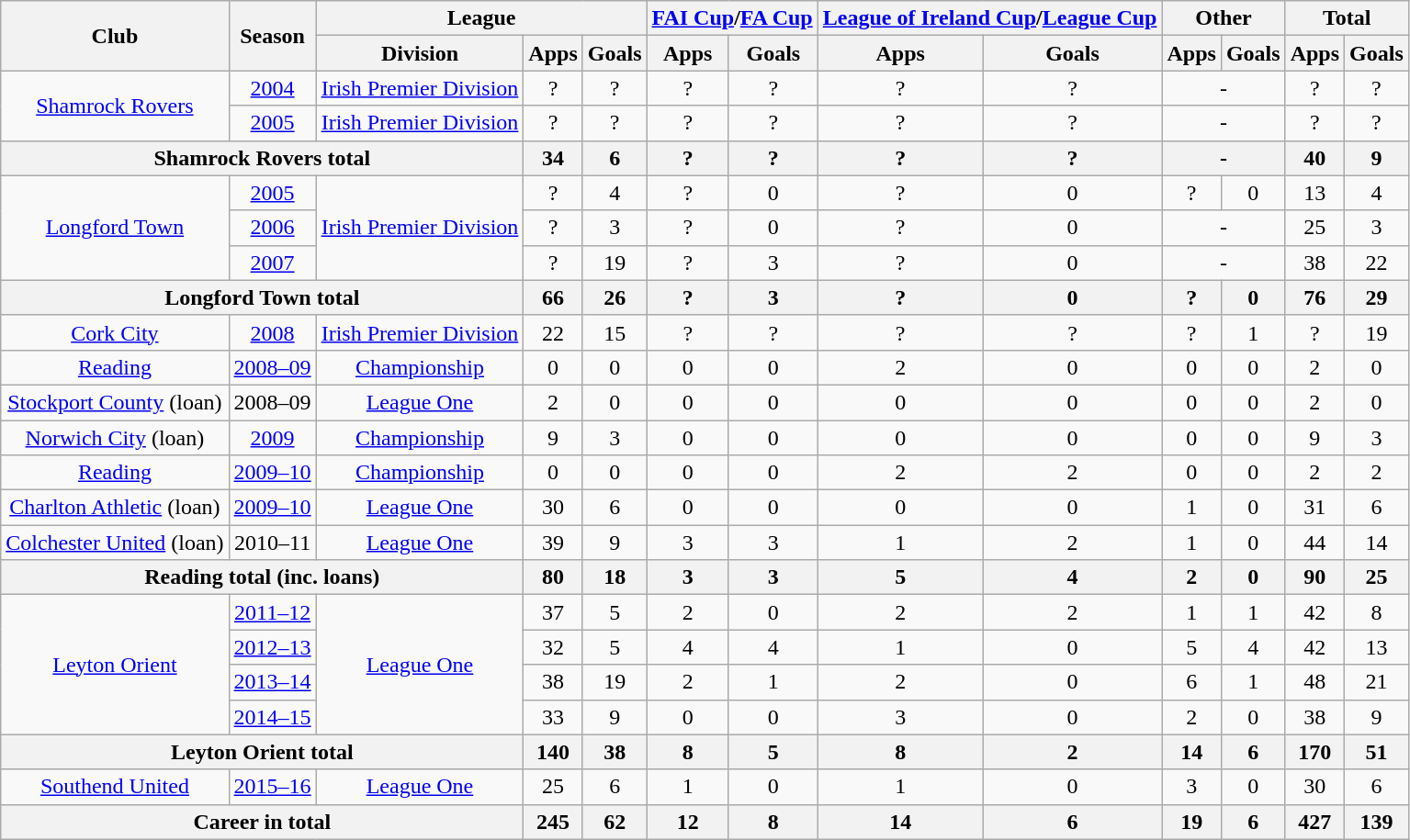<table class="wikitable" style="text-align:center">
<tr>
<th rowspan="2">Club</th>
<th rowspan="2">Season</th>
<th colspan="3">League</th>
<th colspan="2"><a href='#'>FAI Cup</a>/<a href='#'>FA Cup</a></th>
<th colspan="2"><a href='#'>League of Ireland Cup</a>/<a href='#'>League Cup</a></th>
<th colspan="2">Other</th>
<th colspan="2">Total</th>
</tr>
<tr>
<th>Division</th>
<th>Apps</th>
<th>Goals</th>
<th>Apps</th>
<th>Goals</th>
<th>Apps</th>
<th>Goals</th>
<th>Apps</th>
<th>Goals</th>
<th>Apps</th>
<th>Goals</th>
</tr>
<tr>
<td rowspan="2"><a href='#'>Shamrock Rovers</a></td>
<td><a href='#'>2004</a></td>
<td><a href='#'>Irish Premier Division</a></td>
<td>?</td>
<td>?</td>
<td>?</td>
<td>?</td>
<td>?</td>
<td>?</td>
<td colspan="2">-</td>
<td>?</td>
<td>?</td>
</tr>
<tr>
<td><a href='#'>2005</a></td>
<td><a href='#'>Irish Premier Division</a></td>
<td>?</td>
<td>?</td>
<td>?</td>
<td>?</td>
<td>?</td>
<td>?</td>
<td colspan="2">-</td>
<td>?</td>
<td>?</td>
</tr>
<tr>
<th colspan="3">Shamrock Rovers total</th>
<th>34</th>
<th>6</th>
<th>?</th>
<th>?</th>
<th>?</th>
<th>?</th>
<th colspan="2">-</th>
<th>40</th>
<th>9</th>
</tr>
<tr>
<td rowspan="3"><a href='#'>Longford Town</a></td>
<td><a href='#'>2005</a></td>
<td rowspan="3"><a href='#'>Irish Premier Division</a></td>
<td>?</td>
<td>4</td>
<td>?</td>
<td>0</td>
<td>?</td>
<td>0</td>
<td>?</td>
<td>0</td>
<td>13</td>
<td>4</td>
</tr>
<tr>
<td><a href='#'>2006</a></td>
<td>?</td>
<td>3</td>
<td>?</td>
<td>0</td>
<td>?</td>
<td>0</td>
<td colspan="2">-</td>
<td>25</td>
<td>3</td>
</tr>
<tr>
<td><a href='#'>2007</a></td>
<td>?</td>
<td>19</td>
<td>?</td>
<td>3</td>
<td>?</td>
<td>0</td>
<td colspan="2">-</td>
<td>38</td>
<td>22</td>
</tr>
<tr>
<th colspan="3">Longford Town total</th>
<th>66</th>
<th>26</th>
<th>?</th>
<th>3</th>
<th>?</th>
<th>0</th>
<th>?</th>
<th>0</th>
<th>76</th>
<th>29</th>
</tr>
<tr>
<td><a href='#'>Cork City</a></td>
<td><a href='#'>2008</a></td>
<td><a href='#'>Irish Premier Division</a></td>
<td>22</td>
<td>15</td>
<td>?</td>
<td>?</td>
<td>?</td>
<td>?</td>
<td>?</td>
<td>1</td>
<td>?</td>
<td>19</td>
</tr>
<tr>
<td><a href='#'>Reading</a></td>
<td><a href='#'>2008–09</a></td>
<td><a href='#'>Championship</a></td>
<td>0</td>
<td>0</td>
<td>0</td>
<td>0</td>
<td>2</td>
<td>0</td>
<td>0</td>
<td>0</td>
<td>2</td>
<td>0</td>
</tr>
<tr>
<td><a href='#'>Stockport County</a> (loan)</td>
<td>2008–09</td>
<td><a href='#'>League One</a></td>
<td>2</td>
<td>0</td>
<td>0</td>
<td>0</td>
<td>0</td>
<td>0</td>
<td>0</td>
<td>0</td>
<td>2</td>
<td>0</td>
</tr>
<tr>
<td><a href='#'>Norwich City</a> (loan)</td>
<td><a href='#'>2009</a></td>
<td><a href='#'>Championship</a></td>
<td>9</td>
<td>3</td>
<td>0</td>
<td>0</td>
<td>0</td>
<td>0</td>
<td>0</td>
<td>0</td>
<td>9</td>
<td>3</td>
</tr>
<tr>
<td><a href='#'>Reading</a></td>
<td><a href='#'>2009–10</a></td>
<td><a href='#'>Championship</a></td>
<td>0</td>
<td>0</td>
<td>0</td>
<td>0</td>
<td>2</td>
<td>2</td>
<td>0</td>
<td>0</td>
<td>2</td>
<td>2</td>
</tr>
<tr>
<td><a href='#'>Charlton Athletic</a> (loan)</td>
<td><a href='#'>2009–10</a></td>
<td><a href='#'>League One</a></td>
<td>30</td>
<td>6</td>
<td>0</td>
<td>0</td>
<td>0</td>
<td>0</td>
<td>1</td>
<td>0</td>
<td>31</td>
<td>6</td>
</tr>
<tr>
<td><a href='#'>Colchester United</a> (loan)</td>
<td>2010–11</td>
<td><a href='#'>League One</a></td>
<td>39</td>
<td>9</td>
<td>3</td>
<td>3</td>
<td>1</td>
<td>2</td>
<td>1</td>
<td>0</td>
<td>44</td>
<td>14</td>
</tr>
<tr>
<th colspan="3">Reading total (inc. loans)</th>
<th>80</th>
<th>18</th>
<th>3</th>
<th>3</th>
<th>5</th>
<th>4</th>
<th>2</th>
<th>0</th>
<th>90</th>
<th>25</th>
</tr>
<tr>
<td rowspan="4"><a href='#'>Leyton Orient</a></td>
<td><a href='#'>2011–12</a></td>
<td rowspan="4"><a href='#'>League One</a></td>
<td>37</td>
<td>5</td>
<td>2</td>
<td>0</td>
<td>2</td>
<td>2</td>
<td>1</td>
<td>1</td>
<td>42</td>
<td>8</td>
</tr>
<tr>
<td><a href='#'>2012–13</a></td>
<td>32</td>
<td>5</td>
<td>4</td>
<td>4</td>
<td>1</td>
<td>0</td>
<td>5</td>
<td>4</td>
<td>42</td>
<td>13</td>
</tr>
<tr>
<td><a href='#'>2013–14</a></td>
<td>38</td>
<td>19</td>
<td>2</td>
<td>1</td>
<td>2</td>
<td>0</td>
<td>6</td>
<td>1</td>
<td>48</td>
<td>21</td>
</tr>
<tr>
<td><a href='#'>2014–15</a></td>
<td>33</td>
<td>9</td>
<td>0</td>
<td>0</td>
<td>3</td>
<td>0</td>
<td>2</td>
<td>0</td>
<td>38</td>
<td>9</td>
</tr>
<tr>
<th colspan="3">Leyton Orient total</th>
<th>140</th>
<th>38</th>
<th>8</th>
<th>5</th>
<th>8</th>
<th>2</th>
<th>14</th>
<th>6</th>
<th>170</th>
<th>51</th>
</tr>
<tr>
<td><a href='#'>Southend United</a></td>
<td><a href='#'>2015–16</a></td>
<td><a href='#'>League One</a></td>
<td>25</td>
<td>6</td>
<td>1</td>
<td>0</td>
<td>1</td>
<td>0</td>
<td>3</td>
<td>0</td>
<td>30</td>
<td>6</td>
</tr>
<tr>
<th colspan="3">Career in total</th>
<th>245</th>
<th>62</th>
<th>12</th>
<th>8</th>
<th>14</th>
<th>6</th>
<th>19</th>
<th>6</th>
<th>427</th>
<th>139</th>
</tr>
</table>
